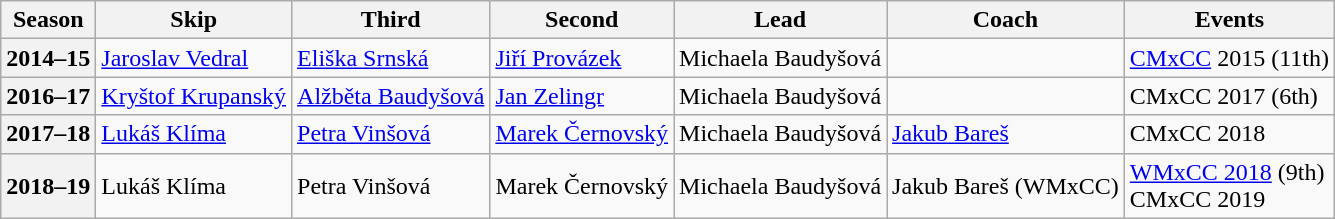<table class="wikitable">
<tr>
<th scope="col">Season</th>
<th scope="col">Skip</th>
<th scope="col">Third</th>
<th scope="col">Second</th>
<th scope="col">Lead</th>
<th scope="col">Coach</th>
<th scope="col">Events</th>
</tr>
<tr>
<th scope="row">2014–15</th>
<td><a href='#'>Jaroslav Vedral</a></td>
<td><a href='#'>Eliška Srnská</a></td>
<td><a href='#'>Jiří Provázek</a></td>
<td>Michaela Baudyšová</td>
<td></td>
<td><a href='#'>CMxCC</a> 2015 (11th)</td>
</tr>
<tr>
<th scope="row">2016–17</th>
<td><a href='#'>Kryštof Krupanský</a></td>
<td><a href='#'>Alžběta Baudyšová</a></td>
<td><a href='#'>Jan Zelingr</a></td>
<td>Michaela Baudyšová</td>
<td></td>
<td>CMxCC 2017 (6th)</td>
</tr>
<tr>
<th scope="row">2017–18</th>
<td><a href='#'>Lukáš Klíma</a></td>
<td><a href='#'>Petra Vinšová</a></td>
<td><a href='#'>Marek Černovský</a></td>
<td>Michaela Baudyšová</td>
<td><a href='#'>Jakub Bareš</a></td>
<td>CMxCC 2018 </td>
</tr>
<tr>
<th scope="row">2018–19</th>
<td>Lukáš Klíma</td>
<td>Petra Vinšová</td>
<td>Marek Černovský</td>
<td>Michaela Baudyšová</td>
<td>Jakub Bareš (WMxCC)</td>
<td><a href='#'>WMxCC 2018</a> (9th)<br>CMxCC 2019 </td>
</tr>
</table>
